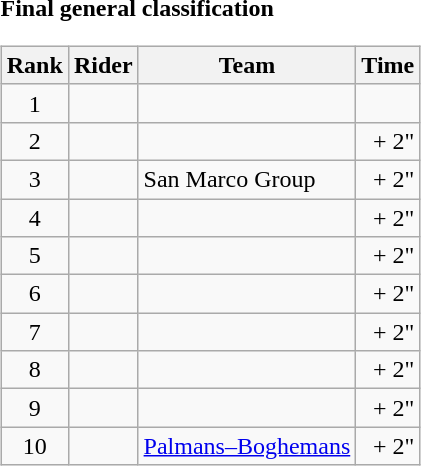<table>
<tr>
<td><strong>Final general classification</strong><br><table class="wikitable">
<tr>
<th scope="col">Rank</th>
<th scope="col">Rider</th>
<th scope="col">Team</th>
<th scope="col">Time</th>
</tr>
<tr>
<td style="text-align:center;">1</td>
<td></td>
<td></td>
<td style="text-align:right;"></td>
</tr>
<tr>
<td style="text-align:center;">2</td>
<td></td>
<td></td>
<td style="text-align:right;">+ 2"</td>
</tr>
<tr>
<td style="text-align:center;">3</td>
<td></td>
<td>San Marco Group</td>
<td style="text-align:right;">+ 2"</td>
</tr>
<tr>
<td style="text-align:center;">4</td>
<td></td>
<td></td>
<td style="text-align:right;">+ 2"</td>
</tr>
<tr>
<td style="text-align:center;">5</td>
<td></td>
<td></td>
<td style="text-align:right;">+ 2"</td>
</tr>
<tr>
<td style="text-align:center;">6</td>
<td></td>
<td></td>
<td style="text-align:right;">+ 2"</td>
</tr>
<tr>
<td style="text-align:center;">7</td>
<td></td>
<td></td>
<td style="text-align:right;">+ 2"</td>
</tr>
<tr>
<td style="text-align:center;">8</td>
<td></td>
<td></td>
<td style="text-align:right;">+ 2"</td>
</tr>
<tr>
<td style="text-align:center;">9</td>
<td></td>
<td></td>
<td style="text-align:right;">+ 2"</td>
</tr>
<tr>
<td style="text-align:center;">10</td>
<td></td>
<td><a href='#'>Palmans–Boghemans</a></td>
<td style="text-align:right;">+ 2"</td>
</tr>
</table>
</td>
</tr>
</table>
